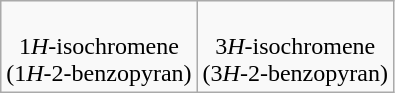<table class=wikitable style="text-align:center;">
<tr>
<td><br>1<em>H</em>-isochromene<br>(1<em>H</em>-2-benzopyran)</td>
<td><br>3<em>H</em>-isochromene<br>(3<em>H</em>-2-benzopyran)</td>
</tr>
</table>
